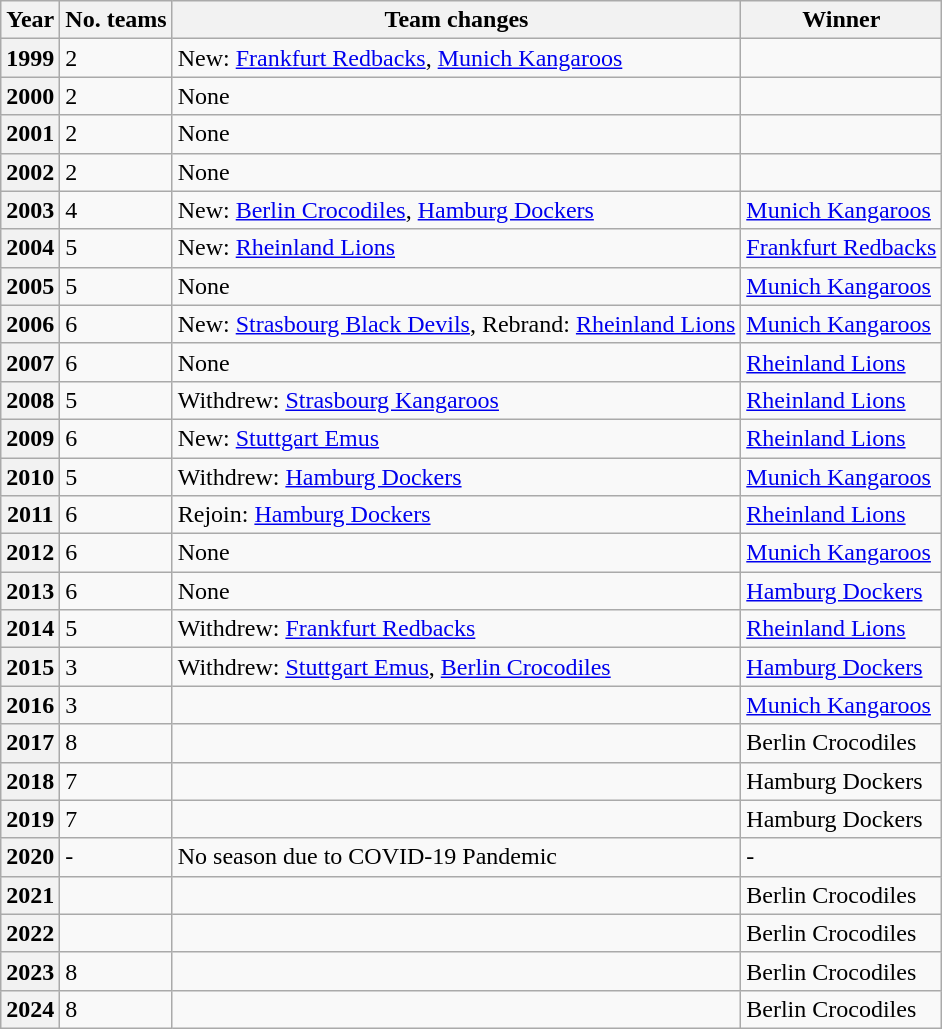<table class="wikitable">
<tr>
<th>Year</th>
<th>No. teams</th>
<th>Team changes</th>
<th>Winner</th>
</tr>
<tr>
<th>1999</th>
<td>2</td>
<td>New: <a href='#'>Frankfurt Redbacks</a>, <a href='#'>Munich Kangaroos</a></td>
<td></td>
</tr>
<tr>
<th>2000</th>
<td>2</td>
<td>None</td>
<td></td>
</tr>
<tr>
<th>2001</th>
<td>2</td>
<td>None</td>
<td></td>
</tr>
<tr>
<th>2002</th>
<td>2</td>
<td>None</td>
<td></td>
</tr>
<tr>
<th>2003</th>
<td>4</td>
<td>New: <a href='#'>Berlin Crocodiles</a>, <a href='#'>Hamburg Dockers</a></td>
<td><a href='#'>Munich Kangaroos</a></td>
</tr>
<tr>
<th>2004</th>
<td>5</td>
<td>New: <a href='#'>Rheinland Lions</a></td>
<td><a href='#'>Frankfurt Redbacks</a></td>
</tr>
<tr>
<th>2005</th>
<td>5</td>
<td>None</td>
<td><a href='#'>Munich Kangaroos</a></td>
</tr>
<tr>
<th>2006</th>
<td>6</td>
<td>New: <a href='#'>Strasbourg Black Devils</a>, Rebrand: <a href='#'>Rheinland Lions</a></td>
<td><a href='#'>Munich Kangaroos</a></td>
</tr>
<tr>
<th>2007</th>
<td>6</td>
<td>None</td>
<td><a href='#'>Rheinland Lions</a></td>
</tr>
<tr>
<th>2008</th>
<td>5</td>
<td>Withdrew: <a href='#'>Strasbourg Kangaroos</a></td>
<td><a href='#'>Rheinland Lions</a></td>
</tr>
<tr>
<th>2009</th>
<td>6</td>
<td>New: <a href='#'>Stuttgart Emus</a></td>
<td><a href='#'>Rheinland Lions</a></td>
</tr>
<tr>
<th>2010</th>
<td>5</td>
<td>Withdrew: <a href='#'>Hamburg Dockers</a></td>
<td><a href='#'>Munich Kangaroos</a></td>
</tr>
<tr>
<th>2011</th>
<td>6</td>
<td>Rejoin: <a href='#'>Hamburg Dockers</a></td>
<td><a href='#'>Rheinland Lions</a></td>
</tr>
<tr>
<th>2012</th>
<td>6</td>
<td>None</td>
<td><a href='#'>Munich Kangaroos</a></td>
</tr>
<tr>
<th>2013</th>
<td>6</td>
<td>None</td>
<td><a href='#'>Hamburg Dockers</a></td>
</tr>
<tr>
<th>2014</th>
<td>5</td>
<td>Withdrew: <a href='#'>Frankfurt Redbacks</a></td>
<td><a href='#'>Rheinland Lions</a></td>
</tr>
<tr>
<th>2015</th>
<td>3</td>
<td>Withdrew: <a href='#'>Stuttgart Emus</a>, <a href='#'>Berlin Crocodiles</a></td>
<td><a href='#'>Hamburg Dockers</a></td>
</tr>
<tr>
<th>2016</th>
<td>3</td>
<td></td>
<td><a href='#'>Munich Kangaroos</a></td>
</tr>
<tr>
<th>2017</th>
<td>8</td>
<td></td>
<td>Berlin Crocodiles</td>
</tr>
<tr>
<th>2018</th>
<td>7</td>
<td></td>
<td>Hamburg Dockers</td>
</tr>
<tr>
<th>2019</th>
<td>7</td>
<td></td>
<td>Hamburg Dockers</td>
</tr>
<tr>
<th>2020</th>
<td>-</td>
<td>No season due to COVID-19 Pandemic</td>
<td>-</td>
</tr>
<tr>
<th>2021</th>
<td></td>
<td></td>
<td>Berlin Crocodiles</td>
</tr>
<tr>
<th>2022</th>
<td></td>
<td></td>
<td>Berlin Crocodiles</td>
</tr>
<tr>
<th>2023</th>
<td>8</td>
<td></td>
<td>Berlin Crocodiles</td>
</tr>
<tr>
<th>2024</th>
<td>8</td>
<td></td>
<td>Berlin Crocodiles</td>
</tr>
</table>
